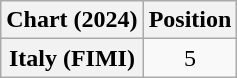<table class="wikitable sortable plainrowheaders" style="text-align:center">
<tr>
<th scope="col">Chart (2024)</th>
<th scope="col">Position</th>
</tr>
<tr>
<th scope="row">Italy (FIMI)</th>
<td>5</td>
</tr>
</table>
